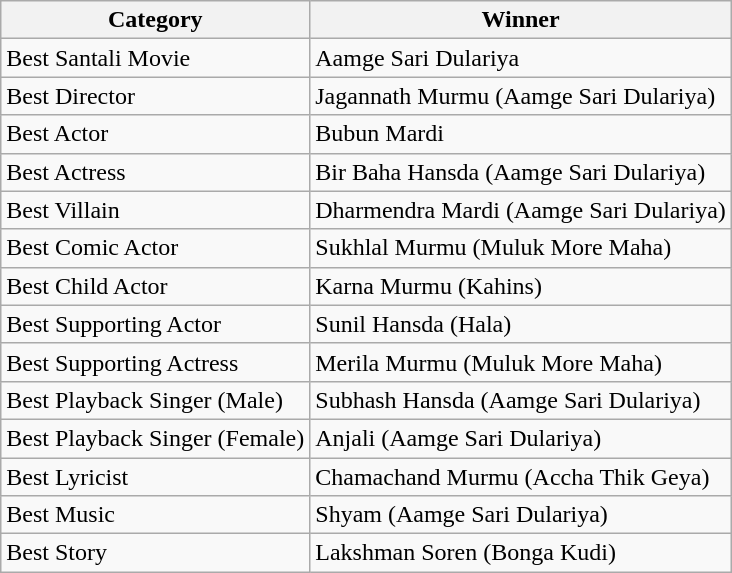<table class="wikitable">
<tr>
<th>Category</th>
<th>Winner</th>
</tr>
<tr>
<td>Best Santali Movie</td>
<td>Aamge Sari Dulariya</td>
</tr>
<tr>
<td>Best Director</td>
<td>Jagannath Murmu (Aamge Sari Dulariya)</td>
</tr>
<tr>
<td>Best Actor</td>
<td>Bubun Mardi</td>
</tr>
<tr>
<td>Best Actress</td>
<td>Bir Baha Hansda (Aamge Sari Dulariya)</td>
</tr>
<tr>
<td>Best Villain</td>
<td>Dharmendra Mardi (Aamge Sari Dulariya)</td>
</tr>
<tr>
<td>Best Comic Actor</td>
<td>Sukhlal Murmu (Muluk More Maha)</td>
</tr>
<tr>
<td>Best Child Actor</td>
<td>Karna Murmu (Kahins)</td>
</tr>
<tr>
<td>Best Supporting Actor</td>
<td>Sunil Hansda (Hala)</td>
</tr>
<tr>
<td>Best Supporting Actress</td>
<td>Merila Murmu (Muluk More Maha)</td>
</tr>
<tr>
<td>Best Playback Singer (Male)</td>
<td>Subhash Hansda (Aamge Sari Dulariya)</td>
</tr>
<tr>
<td>Best Playback Singer (Female)</td>
<td>Anjali (Aamge Sari Dulariya)</td>
</tr>
<tr>
<td>Best Lyricist</td>
<td>Chamachand Murmu (Accha Thik Geya)</td>
</tr>
<tr>
<td>Best Music</td>
<td>Shyam (Aamge Sari Dulariya)</td>
</tr>
<tr>
<td>Best Story</td>
<td>Lakshman Soren (Bonga Kudi)</td>
</tr>
</table>
